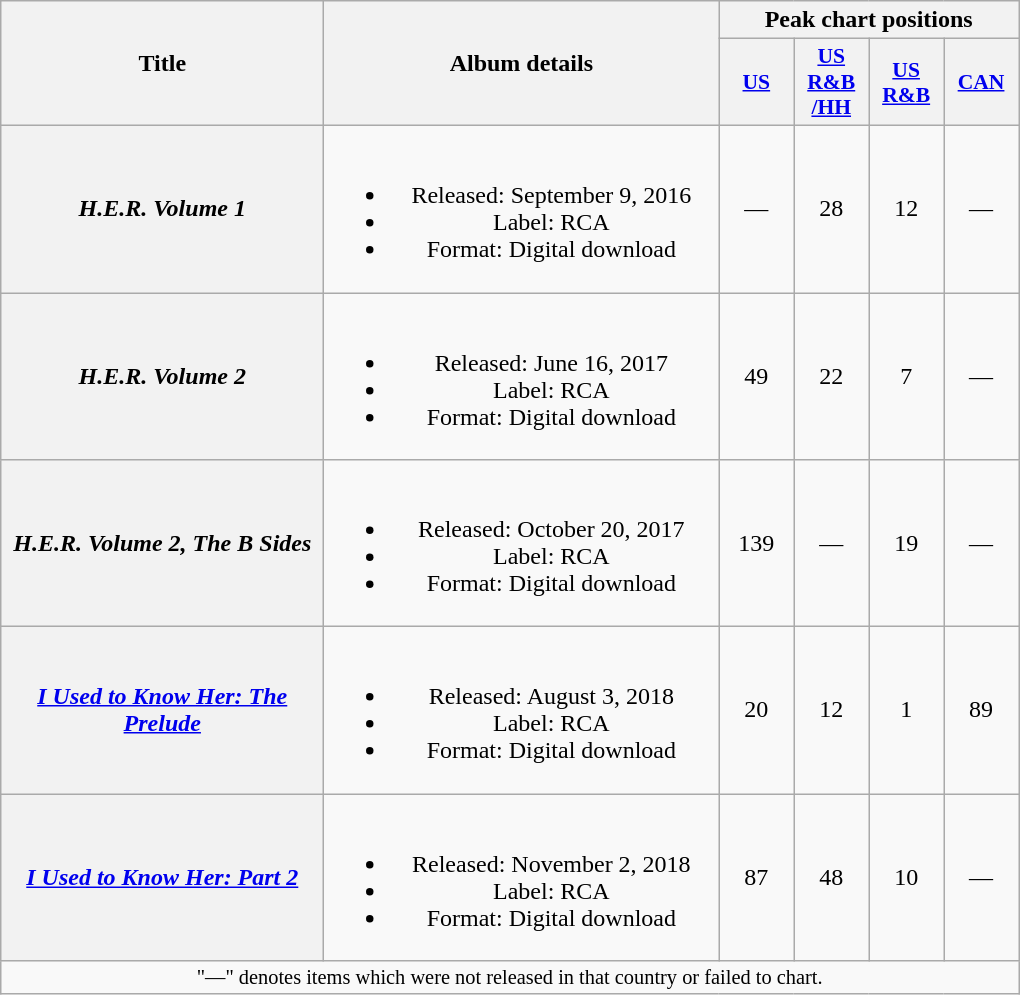<table class="wikitable plainrowheaders" style="text-align:center;">
<tr>
<th scope="col" rowspan="2" style="width:13em;">Title</th>
<th scope="col" rowspan="2" style="width:16em;">Album details</th>
<th scope="col" colspan="4">Peak chart positions</th>
</tr>
<tr>
<th scope="col" style="width:3em;font-size:90%;"><a href='#'>US</a><br></th>
<th scope="col" style="width:3em;font-size:90%;"><a href='#'>US<br>R&B<br>/HH</a><br></th>
<th scope="col" style="width:3em;font-size:90%;"><a href='#'>US<br>R&B</a><br></th>
<th scope="col" style="width:3em;font-size:90%;"><a href='#'>CAN</a><br></th>
</tr>
<tr>
<th scope="row"><em>H.E.R. Volume 1</em></th>
<td><br><ul><li>Released: September 9, 2016</li><li>Label: RCA</li><li>Format: Digital download</li></ul></td>
<td>—</td>
<td>28</td>
<td>12</td>
<td>—</td>
</tr>
<tr>
<th scope="row"><em>H.E.R. Volume 2</em></th>
<td><br><ul><li>Released: June 16, 2017</li><li>Label: RCA</li><li>Format: Digital download</li></ul></td>
<td>49</td>
<td>22</td>
<td>7</td>
<td>—</td>
</tr>
<tr>
<th scope="row"><em>H.E.R. Volume 2, The B Sides</em></th>
<td><br><ul><li>Released: October 20, 2017</li><li>Label: RCA</li><li>Format: Digital download</li></ul></td>
<td>139</td>
<td>—</td>
<td>19</td>
<td>—</td>
</tr>
<tr>
<th scope="row"><em><a href='#'>I Used to Know Her: The Prelude</a></em></th>
<td><br><ul><li>Released: August 3, 2018</li><li>Label: RCA</li><li>Format: Digital download</li></ul></td>
<td>20</td>
<td>12</td>
<td>1</td>
<td>89</td>
</tr>
<tr>
<th scope="row"><em><a href='#'>I Used to Know Her: Part 2</a></em></th>
<td><br><ul><li>Released: November 2, 2018</li><li>Label: RCA</li><li>Format: Digital download</li></ul></td>
<td>87</td>
<td>48</td>
<td>10</td>
<td>—</td>
</tr>
<tr>
<td colspan="10" style="font-size:85%;">"—" denotes items which were not released in that country or failed to chart.</td>
</tr>
</table>
